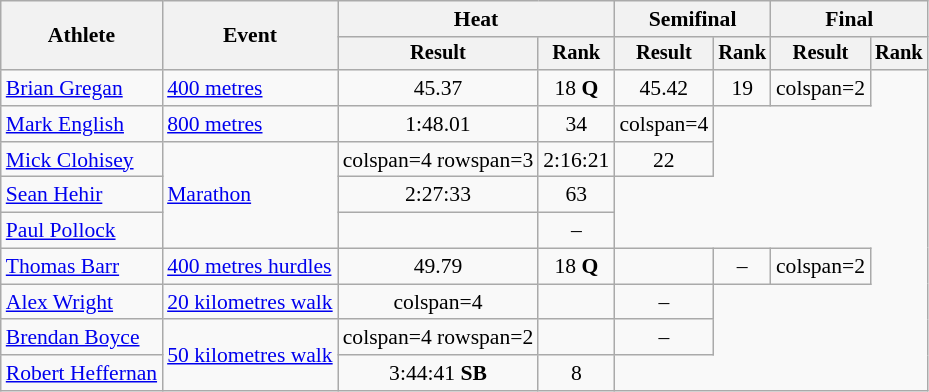<table class="wikitable" style="font-size:90%">
<tr>
<th rowspan="2">Athlete</th>
<th rowspan="2">Event</th>
<th colspan="2">Heat</th>
<th colspan="2">Semifinal</th>
<th colspan="2">Final</th>
</tr>
<tr style="font-size:95%">
<th>Result</th>
<th>Rank</th>
<th>Result</th>
<th>Rank</th>
<th>Result</th>
<th>Rank</th>
</tr>
<tr style=text-align:center>
<td style=text-align:left><a href='#'>Brian Gregan</a></td>
<td style=text-align:left><a href='#'>400 metres</a></td>
<td>45.37</td>
<td>18 <strong>Q</strong></td>
<td>45.42</td>
<td>19</td>
<td>colspan=2 </td>
</tr>
<tr style=text-align:center>
<td style=text-align:left><a href='#'>Mark English</a></td>
<td style=text-align:left><a href='#'>800 metres</a></td>
<td>1:48.01</td>
<td>34</td>
<td>colspan=4 </td>
</tr>
<tr style=text-align:center>
<td style=text-align:left><a href='#'>Mick Clohisey</a></td>
<td style=text-align:left rowspan=3><a href='#'>Marathon</a></td>
<td>colspan=4 rowspan=3 </td>
<td>2:16:21</td>
<td>22</td>
</tr>
<tr style=text-align:center>
<td style=text-align:left><a href='#'>Sean Hehir</a></td>
<td>2:27:33</td>
<td>63</td>
</tr>
<tr style=text-align:center>
<td style=text-align:left><a href='#'>Paul Pollock</a></td>
<td></td>
<td>–</td>
</tr>
<tr style=text-align:center>
<td style=text-align:left><a href='#'>Thomas Barr</a></td>
<td style=text-align:left><a href='#'>400 metres hurdles</a></td>
<td>49.79</td>
<td>18 <strong>Q</strong></td>
<td></td>
<td>–</td>
<td>colspan=2 </td>
</tr>
<tr style=text-align:center>
<td style=text-align:left><a href='#'>Alex Wright</a></td>
<td style=text-align:left><a href='#'>20 kilometres walk</a></td>
<td>colspan=4</td>
<td></td>
<td>–</td>
</tr>
<tr style=text-align:center>
<td style=text-align:left><a href='#'>Brendan Boyce</a></td>
<td style=text-align:left rowspan=2><a href='#'>50 kilometres walk</a></td>
<td>colspan=4 rowspan=2 </td>
<td></td>
<td>–</td>
</tr>
<tr style=text-align:center>
<td style=text-align:left><a href='#'>Robert Heffernan</a></td>
<td>3:44:41 <strong>SB</strong></td>
<td>8</td>
</tr>
</table>
